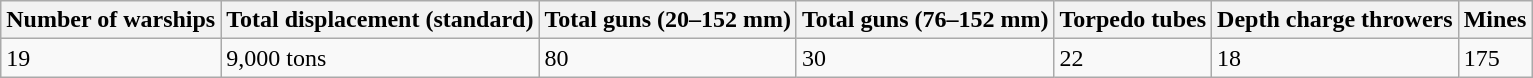<table class="wikitable">
<tr>
<th>Number of warships</th>
<th>Total displacement (standard)</th>
<th>Total guns (20–152 mm)</th>
<th>Total guns (76–152 mm)</th>
<th>Torpedo tubes</th>
<th>Depth charge throwers</th>
<th>Mines</th>
</tr>
<tr>
<td>19</td>
<td>9,000 tons</td>
<td>80</td>
<td>30</td>
<td>22</td>
<td>18</td>
<td>175</td>
</tr>
</table>
